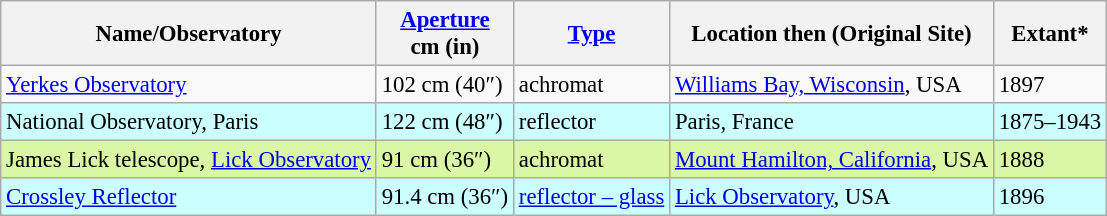<table class="wikitable sortable" style="font-size:95%;">
<tr>
<th>Name/Observatory</th>
<th class="unsortable"><a href='#'>Aperture</a> <br>cm (in)</th>
<th><a href='#'>Type</a></th>
<th>Location then (Original Site)</th>
<th>Extant*</th>
</tr>
<tr>
<td><a href='#'>Yerkes Observatory</a></td>
<td>102 cm (40″)</td>
<td>achromat</td>
<td><a href='#'>Williams Bay, Wisconsin</a>, USA</td>
<td>1897</td>
</tr>
<tr style="background:#CCFFFF">
<td>National Observatory, Paris</td>
<td>122 cm (48″)</td>
<td>reflector</td>
<td>Paris, France</td>
<td>1875–1943</td>
</tr>
<tr style="background:#DAF7A6">
<td>James Lick telescope, <a href='#'>Lick Observatory</a></td>
<td>91 cm (36″)</td>
<td>achromat</td>
<td><a href='#'>Mount Hamilton, California</a>, USA</td>
<td>1888</td>
</tr>
<tr style="background:#CCFFFF">
<td><a href='#'>Crossley Reflector</a></td>
<td>91.4 cm (36″)</td>
<td><a href='#'>reflector – glass</a></td>
<td><a href='#'>Lick Observatory</a>, USA</td>
<td>1896</td>
</tr>
</table>
